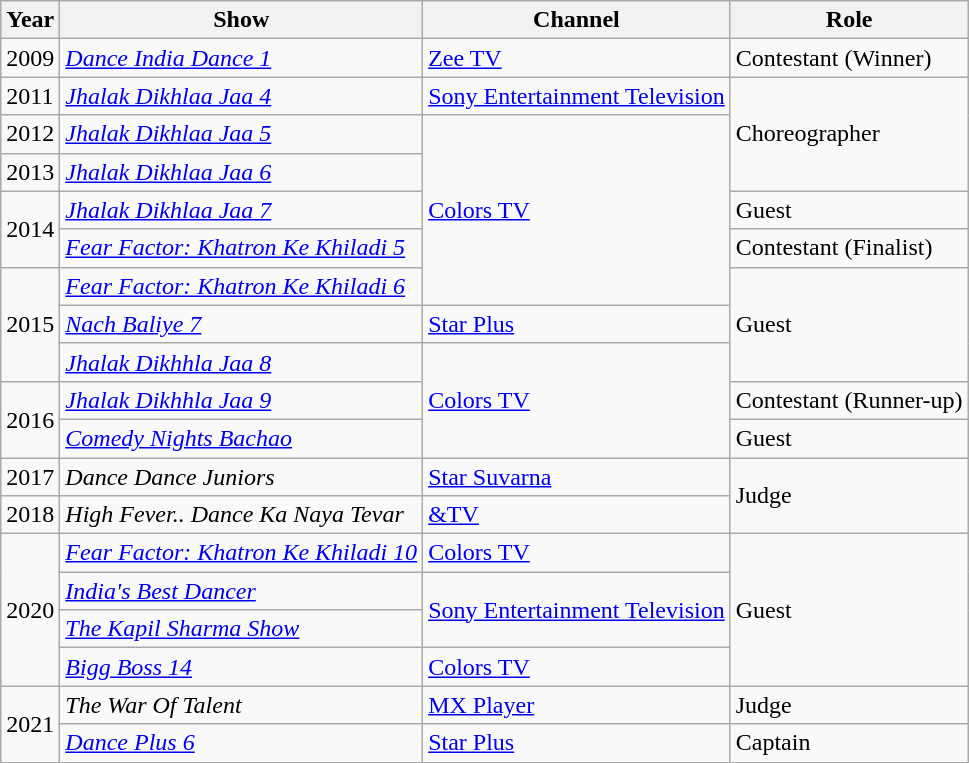<table class=wikitable>
<tr>
<th>Year</th>
<th>Show</th>
<th>Channel</th>
<th>Role</th>
</tr>
<tr>
<td>2009</td>
<td><em><a href='#'> Dance India Dance 1</a></em></td>
<td><a href='#'>Zee TV</a></td>
<td>Contestant (Winner)</td>
</tr>
<tr>
<td>2011</td>
<td><em><a href='#'>Jhalak Dikhlaa Jaa 4</a></em></td>
<td><a href='#'>Sony Entertainment Television</a></td>
<td rowspan="3">Choreographer</td>
</tr>
<tr>
<td>2012</td>
<td><em><a href='#'>Jhalak Dikhlaa Jaa 5</a></em></td>
<td rowspan=5><a href='#'>Colors TV</a></td>
</tr>
<tr>
<td>2013</td>
<td><em><a href='#'>Jhalak Dikhlaa Jaa 6</a></em></td>
</tr>
<tr>
<td rowspan=2>2014</td>
<td><em><a href='#'>Jhalak Dikhlaa Jaa 7</a></em></td>
<td>Guest</td>
</tr>
<tr>
<td><em><a href='#'>Fear Factor: Khatron Ke Khiladi 5</a></em></td>
<td>Contestant (Finalist)</td>
</tr>
<tr>
<td rowspan=3>2015</td>
<td><em><a href='#'>Fear Factor: Khatron Ke Khiladi 6</a></em></td>
<td rowspan="3">Guest</td>
</tr>
<tr>
<td><em><a href='#'>Nach Baliye 7</a></em></td>
<td><a href='#'>Star Plus</a></td>
</tr>
<tr>
<td><em><a href='#'>Jhalak Dikhhla Jaa 8</a></em></td>
<td rowspan=3><a href='#'>Colors TV</a></td>
</tr>
<tr>
<td rowspan=2>2016</td>
<td><em><a href='#'>Jhalak Dikhhla Jaa 9</a></em></td>
<td>Contestant (Runner-up)</td>
</tr>
<tr>
<td><em><a href='#'>Comedy Nights Bachao</a></em></td>
<td>Guest</td>
</tr>
<tr>
<td>2017</td>
<td><em>Dance Dance Juniors</em></td>
<td><a href='#'>Star Suvarna</a></td>
<td rowspan="2">Judge</td>
</tr>
<tr>
<td>2018</td>
<td><em>High Fever.. Dance Ka Naya Tevar</em></td>
<td><a href='#'>&TV</a></td>
</tr>
<tr>
<td rowspan=4>2020</td>
<td><em><a href='#'>Fear Factor: Khatron Ke Khiladi 10</a></em></td>
<td><a href='#'>Colors TV</a></td>
<td rowspan="4">Guest</td>
</tr>
<tr>
<td><em><a href='#'>India's Best Dancer</a></em></td>
<td rowspan=2><a href='#'>Sony Entertainment Television</a></td>
</tr>
<tr>
<td><em><a href='#'>The Kapil Sharma Show</a></em></td>
</tr>
<tr>
<td><em><a href='#'>Bigg Boss 14</a></em></td>
<td><a href='#'>Colors TV</a></td>
</tr>
<tr>
<td rowspan=2>2021</td>
<td><em>The War Of Talent</em></td>
<td><a href='#'>MX Player</a></td>
<td>Judge</td>
</tr>
<tr>
<td><em><a href='#'> Dance Plus 6</a></em></td>
<td><a href='#'>Star Plus</a></td>
<td>Captain</td>
</tr>
</table>
